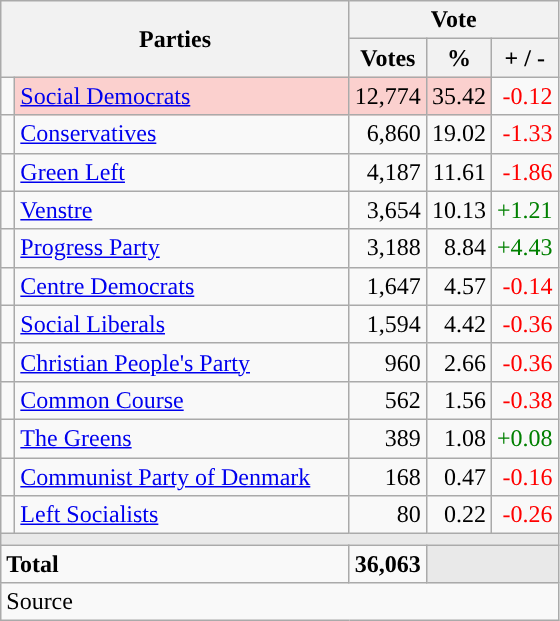<table class="wikitable" style="text-align:right;">
<tr>
<th style="text-align:centre;" rowspan="2" colspan="2" width="225">Parties</th>
<th colspan="3">Vote</th>
</tr>
<tr>
<th width="15">Votes</th>
<th width="15">%</th>
<th width="15">+ / -</th>
</tr>
<tr>
<td width="2" style="color:inherit;background:"></td>
<td bgcolor=#fbd0ce  align="left"><a href='#'>Social Democrats</a></td>
<td bgcolor=#fbd0ce>12,774</td>
<td bgcolor=#fbd0ce>35.42</td>
<td style=color:red;>-0.12</td>
</tr>
<tr>
<td width="2" style="color:inherit;background:"></td>
<td align="left"><a href='#'>Conservatives</a></td>
<td>6,860</td>
<td>19.02</td>
<td style=color:red;>-1.33</td>
</tr>
<tr>
<td width="2" style="color:inherit;background:"></td>
<td align="left"><a href='#'>Green Left</a></td>
<td>4,187</td>
<td>11.61</td>
<td style=color:red;>-1.86</td>
</tr>
<tr>
<td width="2" style="color:inherit;background:"></td>
<td align="left"><a href='#'>Venstre</a></td>
<td>3,654</td>
<td>10.13</td>
<td style=color:green;>+1.21</td>
</tr>
<tr>
<td width="2" style="color:inherit;background:"></td>
<td align="left"><a href='#'>Progress Party</a></td>
<td>3,188</td>
<td>8.84</td>
<td style=color:green;>+4.43</td>
</tr>
<tr>
<td width="2" style="color:inherit;background:"></td>
<td align="left"><a href='#'>Centre Democrats</a></td>
<td>1,647</td>
<td>4.57</td>
<td style=color:red;>-0.14</td>
</tr>
<tr>
<td width="2" style="color:inherit;background:"></td>
<td align="left"><a href='#'>Social Liberals</a></td>
<td>1,594</td>
<td>4.42</td>
<td style=color:red;>-0.36</td>
</tr>
<tr>
<td width="2" style="color:inherit;background:"></td>
<td align="left"><a href='#'>Christian People's Party</a></td>
<td>960</td>
<td>2.66</td>
<td style=color:red;>-0.36</td>
</tr>
<tr>
<td width="2" style="color:inherit;background:"></td>
<td align="left"><a href='#'>Common Course</a></td>
<td>562</td>
<td>1.56</td>
<td style=color:red;>-0.38</td>
</tr>
<tr>
<td width="2" style="color:inherit;background:"></td>
<td align="left"><a href='#'>The Greens</a></td>
<td>389</td>
<td>1.08</td>
<td style=color:green;>+0.08</td>
</tr>
<tr>
<td width="2" style="color:inherit;background:"></td>
<td align="left"><a href='#'>Communist Party of Denmark</a></td>
<td>168</td>
<td>0.47</td>
<td style=color:red;>-0.16</td>
</tr>
<tr>
<td width="2" style="color:inherit;background:"></td>
<td align="left"><a href='#'>Left Socialists</a></td>
<td>80</td>
<td>0.22</td>
<td style=color:red;>-0.26</td>
</tr>
<tr>
<td colspan="7" bgcolor="#E9E9E9"></td>
</tr>
<tr>
<td align="left" colspan="2"><strong>Total</strong></td>
<td><strong>36,063</strong></td>
<td bgcolor="#E9E9E9" colspan="2"></td>
</tr>
<tr>
<td align="left" colspan="6">Source</td>
</tr>
</table>
